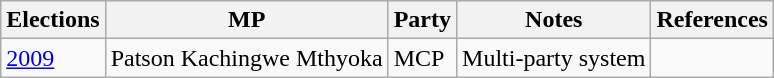<table class="wikitable">
<tr>
<th>Elections</th>
<th>MP</th>
<th>Party</th>
<th>Notes</th>
<th>References</th>
</tr>
<tr>
<td><a href='#'>2009</a></td>
<td>Patson Kachingwe Mthyoka</td>
<td>MCP</td>
<td>Multi-party system</td>
<td></td>
</tr>
</table>
